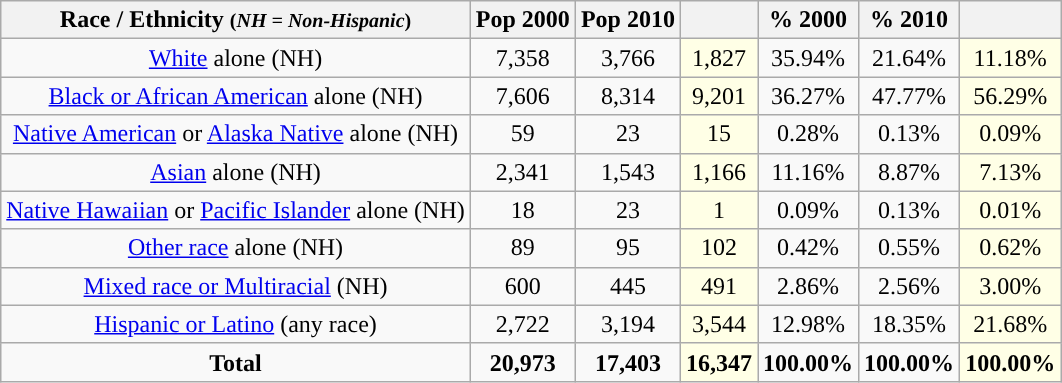<table class="wikitable" style="text-align:center;">
<tr>
<th>Race / Ethnicity <small>(<em>NH = Non-Hispanic</em>)</small></th>
<th>Pop 2000</th>
<th>Pop 2010</th>
<th></th>
<th>% 2000</th>
<th>% 2010</th>
<th></th>
</tr>
<tr>
<td><a href='#'>White</a> alone (NH)</td>
<td>7,358</td>
<td>3,766</td>
<td style='background: #ffffe6;'>1,827</td>
<td>35.94%</td>
<td>21.64%</td>
<td style='background: #ffffe6;'>11.18%</td>
</tr>
<tr>
<td><a href='#'>Black or African American</a> alone (NH)</td>
<td>7,606</td>
<td>8,314</td>
<td style='background: #ffffe6;'>9,201</td>
<td>36.27%</td>
<td>47.77%</td>
<td style='background: #ffffe6;'>56.29%</td>
</tr>
<tr>
<td><a href='#'>Native American</a> or <a href='#'>Alaska Native</a> alone (NH)</td>
<td>59</td>
<td>23</td>
<td style='background: #ffffe6;'>15</td>
<td>0.28%</td>
<td>0.13%</td>
<td style='background: #ffffe6;'>0.09%</td>
</tr>
<tr>
<td><a href='#'>Asian</a> alone (NH)</td>
<td>2,341</td>
<td>1,543</td>
<td style='background: #ffffe6;'>1,166</td>
<td>11.16%</td>
<td>8.87%</td>
<td style='background: #ffffe6;'>7.13%</td>
</tr>
<tr>
<td><a href='#'>Native Hawaiian</a> or <a href='#'>Pacific Islander</a> alone (NH)</td>
<td>18</td>
<td>23</td>
<td style='background: #ffffe6;'>1</td>
<td>0.09%</td>
<td>0.13%</td>
<td style='background: #ffffe6;'>0.01%</td>
</tr>
<tr>
<td><a href='#'>Other race</a> alone (NH)</td>
<td>89</td>
<td>95</td>
<td style='background: #ffffe6;'>102</td>
<td>0.42%</td>
<td>0.55%</td>
<td style='background: #ffffe6;'>0.62%</td>
</tr>
<tr>
<td><a href='#'>Mixed race or Multiracial</a> (NH)</td>
<td>600</td>
<td>445</td>
<td style='background: #ffffe6;'>491</td>
<td>2.86%</td>
<td>2.56%</td>
<td style='background: #ffffe6;'>3.00%</td>
</tr>
<tr>
<td><a href='#'>Hispanic or Latino</a> (any race)</td>
<td>2,722</td>
<td>3,194</td>
<td style='background: #ffffe6;'>3,544</td>
<td>12.98%</td>
<td>18.35%</td>
<td style='background: #ffffe6;'>21.68%</td>
</tr>
<tr>
<td><strong>Total</strong></td>
<td><strong>20,973</strong></td>
<td><strong>17,403</strong></td>
<td style='background: #ffffe6;'><strong>16,347</strong></td>
<td><strong>100.00%</strong></td>
<td><strong>100.00%</strong></td>
<td style='background: #ffffe6;'><strong>100.00%</strong></td>
</tr>
</table>
